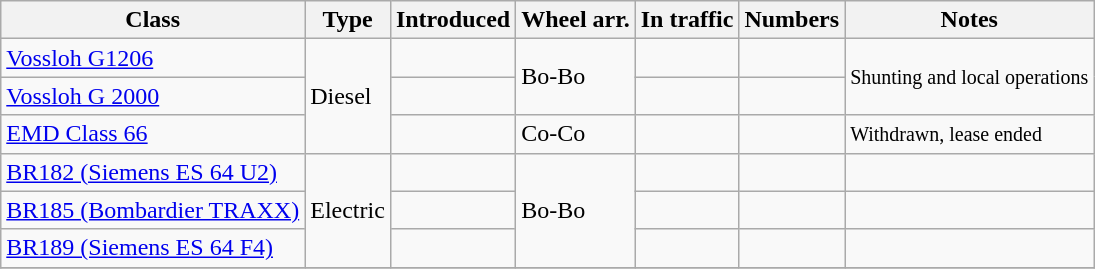<table class="wikitable">
<tr>
<th align=left>Class</th>
<th align=left>Type</th>
<th align=left>Introduced</th>
<th align=left>Wheel arr.</th>
<th align=left>In traffic</th>
<th align=left>Numbers</th>
<th align=center>Notes</th>
</tr>
<tr>
<td><a href='#'>Vossloh G1206</a></td>
<td rowspan="3">Diesel</td>
<td></td>
<td rowspan="2">Bo-Bo</td>
<td></td>
<td></td>
<td rowspan="2"><small>Shunting and local operations</small></td>
</tr>
<tr>
<td><a href='#'>Vossloh G 2000</a></td>
<td></td>
<td></td>
<td></td>
</tr>
<tr>
<td><a href='#'>EMD Class 66</a></td>
<td></td>
<td>Co-Co</td>
<td></td>
<td></td>
<td><small>Withdrawn, lease ended</small></td>
</tr>
<tr>
<td><a href='#'>BR182 (Siemens ES 64 U2)</a></td>
<td rowspan="3">Electric</td>
<td></td>
<td rowspan="3">Bo-Bo</td>
<td></td>
<td></td>
<td></td>
</tr>
<tr>
<td><a href='#'>BR185 (Bombardier TRAXX)</a></td>
<td></td>
<td></td>
<td></td>
<td></td>
</tr>
<tr>
<td><a href='#'>BR189 (Siemens ES 64 F4)</a></td>
<td></td>
<td></td>
<td></td>
<td></td>
</tr>
<tr>
</tr>
</table>
